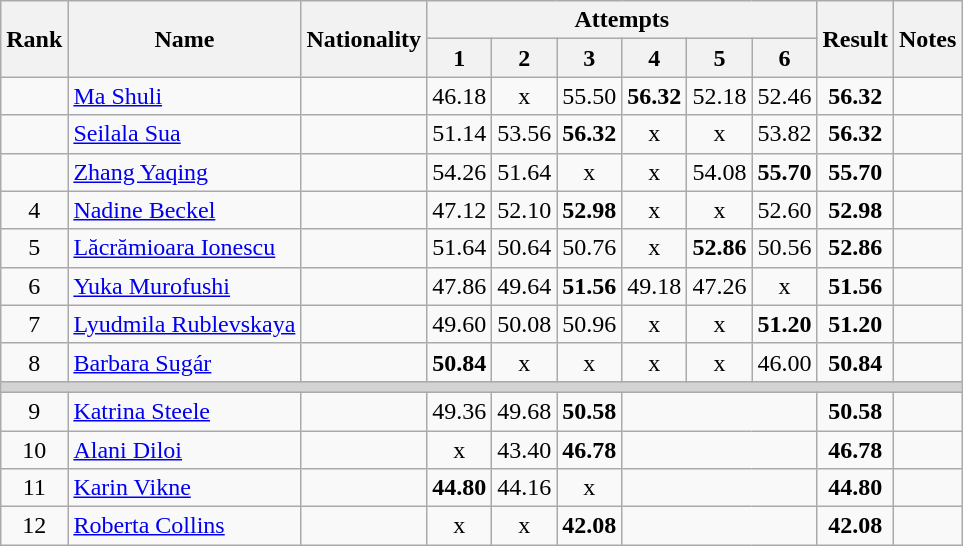<table class="wikitable sortable" style="text-align:center">
<tr>
<th rowspan=2>Rank</th>
<th rowspan=2>Name</th>
<th rowspan=2>Nationality</th>
<th colspan=6>Attempts</th>
<th rowspan=2>Result</th>
<th rowspan=2>Notes</th>
</tr>
<tr>
<th>1</th>
<th>2</th>
<th>3</th>
<th>4</th>
<th>5</th>
<th>6</th>
</tr>
<tr>
<td></td>
<td align=left><a href='#'>Ma Shuli</a></td>
<td align=left></td>
<td>46.18</td>
<td>x</td>
<td>55.50</td>
<td><strong>56.32</strong></td>
<td>52.18</td>
<td>52.46</td>
<td><strong>56.32</strong></td>
<td></td>
</tr>
<tr>
<td></td>
<td align=left><a href='#'>Seilala Sua</a></td>
<td align=left></td>
<td>51.14</td>
<td>53.56</td>
<td><strong>56.32</strong></td>
<td>x</td>
<td>x</td>
<td>53.82</td>
<td><strong>56.32</strong></td>
<td></td>
</tr>
<tr>
<td></td>
<td align=left><a href='#'>Zhang Yaqing</a></td>
<td align=left></td>
<td>54.26</td>
<td>51.64</td>
<td>x</td>
<td>x</td>
<td>54.08</td>
<td><strong>55.70</strong></td>
<td><strong>55.70</strong></td>
<td></td>
</tr>
<tr>
<td>4</td>
<td align=left><a href='#'>Nadine Beckel</a></td>
<td align=left></td>
<td>47.12</td>
<td>52.10</td>
<td><strong>52.98</strong></td>
<td>x</td>
<td>x</td>
<td>52.60</td>
<td><strong>52.98</strong></td>
<td></td>
</tr>
<tr>
<td>5</td>
<td align=left><a href='#'>Lăcrămioara Ionescu</a></td>
<td align=left></td>
<td>51.64</td>
<td>50.64</td>
<td>50.76</td>
<td>x</td>
<td><strong>52.86</strong></td>
<td>50.56</td>
<td><strong>52.86</strong></td>
<td></td>
</tr>
<tr>
<td>6</td>
<td align=left><a href='#'>Yuka Murofushi</a></td>
<td align=left></td>
<td>47.86</td>
<td>49.64</td>
<td><strong>51.56</strong></td>
<td>49.18</td>
<td>47.26</td>
<td>x</td>
<td><strong>51.56</strong></td>
<td></td>
</tr>
<tr>
<td>7</td>
<td align=left><a href='#'>Lyudmila Rublevskaya</a></td>
<td align=left></td>
<td>49.60</td>
<td>50.08</td>
<td>50.96</td>
<td>x</td>
<td>x</td>
<td><strong>51.20</strong></td>
<td><strong>51.20</strong></td>
<td></td>
</tr>
<tr>
<td>8</td>
<td align=left><a href='#'>Barbara Sugár</a></td>
<td align=left></td>
<td><strong>50.84</strong></td>
<td>x</td>
<td>x</td>
<td>x</td>
<td>x</td>
<td>46.00</td>
<td><strong>50.84</strong></td>
<td></td>
</tr>
<tr>
<td colspan=11 bgcolor=lightgray></td>
</tr>
<tr>
<td>9</td>
<td align=left><a href='#'>Katrina Steele</a></td>
<td align=left></td>
<td>49.36</td>
<td>49.68</td>
<td><strong>50.58</strong></td>
<td colspan=3></td>
<td><strong>50.58</strong></td>
<td></td>
</tr>
<tr>
<td>10</td>
<td align=left><a href='#'>Alani Diloi</a></td>
<td align=left></td>
<td>x</td>
<td>43.40</td>
<td><strong>46.78</strong></td>
<td colspan=3></td>
<td><strong>46.78</strong></td>
<td></td>
</tr>
<tr>
<td>11</td>
<td align=left><a href='#'>Karin Vikne</a></td>
<td align=left></td>
<td><strong>44.80</strong></td>
<td>44.16</td>
<td>x</td>
<td colspan=3></td>
<td><strong>44.80</strong></td>
<td></td>
</tr>
<tr>
<td>12</td>
<td align=left><a href='#'>Roberta Collins</a></td>
<td align=left></td>
<td>x</td>
<td>x</td>
<td><strong>42.08</strong></td>
<td colspan=3></td>
<td><strong>42.08</strong></td>
<td></td>
</tr>
</table>
